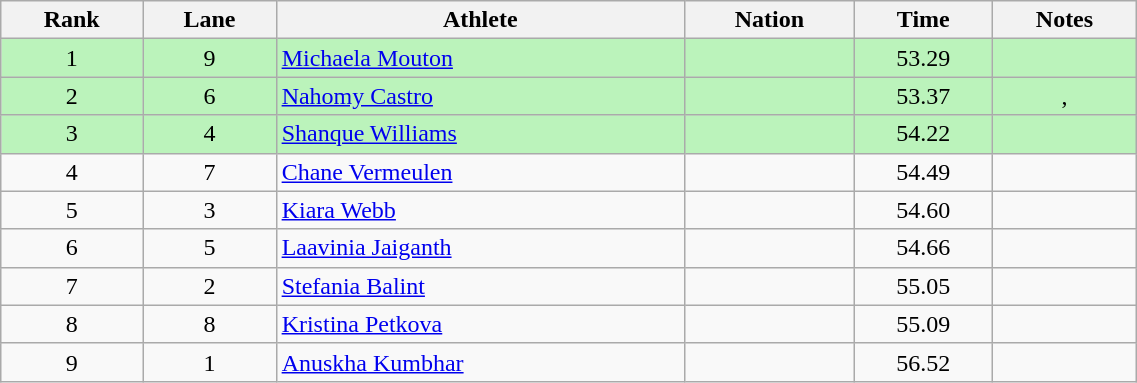<table class="wikitable sortable" style="text-align:center;width: 60%;">
<tr>
<th scope="col">Rank</th>
<th scope="col">Lane</th>
<th scope="col">Athlete</th>
<th scope="col">Nation</th>
<th scope="col">Time</th>
<th scope="col">Notes</th>
</tr>
<tr bgcolor=bbf3bb>
<td>1</td>
<td>9</td>
<td align=left><a href='#'>Michaela Mouton</a></td>
<td align=left></td>
<td>53.29</td>
<td></td>
</tr>
<tr bgcolor=bbf3bb>
<td>2</td>
<td>6</td>
<td align=left><a href='#'>Nahomy Castro</a></td>
<td align=left></td>
<td>53.37</td>
<td>, </td>
</tr>
<tr bgcolor=bbf3bb>
<td>3</td>
<td>4</td>
<td align=left><a href='#'>Shanque Williams</a></td>
<td align=left></td>
<td>54.22</td>
<td></td>
</tr>
<tr>
<td>4</td>
<td>7</td>
<td align=left><a href='#'>Chane Vermeulen</a></td>
<td align=left></td>
<td>54.49</td>
<td></td>
</tr>
<tr>
<td>5</td>
<td>3</td>
<td align=left><a href='#'>Kiara Webb</a></td>
<td align=left></td>
<td>54.60</td>
<td></td>
</tr>
<tr>
<td>6</td>
<td>5</td>
<td align=left><a href='#'>Laavinia Jaiganth</a></td>
<td align=left></td>
<td>54.66</td>
<td></td>
</tr>
<tr>
<td>7</td>
<td>2</td>
<td align=left><a href='#'>Stefania Balint</a></td>
<td align=left></td>
<td>55.05</td>
<td></td>
</tr>
<tr>
<td>8</td>
<td>8</td>
<td align=left><a href='#'>Kristina Petkova</a></td>
<td align=left></td>
<td>55.09</td>
<td></td>
</tr>
<tr>
<td>9</td>
<td>1</td>
<td align=left><a href='#'>Anuskha Kumbhar</a></td>
<td align=left></td>
<td>56.52</td>
<td></td>
</tr>
</table>
